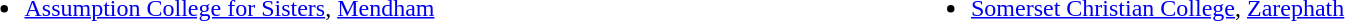<table width="100%">
<tr>
<td valign="top" width="50%"><br><ul><li><a href='#'>Assumption College for Sisters</a>, <a href='#'>Mendham</a></li></ul></td>
<td valign="top" width="50%"><br><ul><li><a href='#'>Somerset Christian College</a>, <a href='#'>Zarephath</a></li></ul></td>
</tr>
</table>
